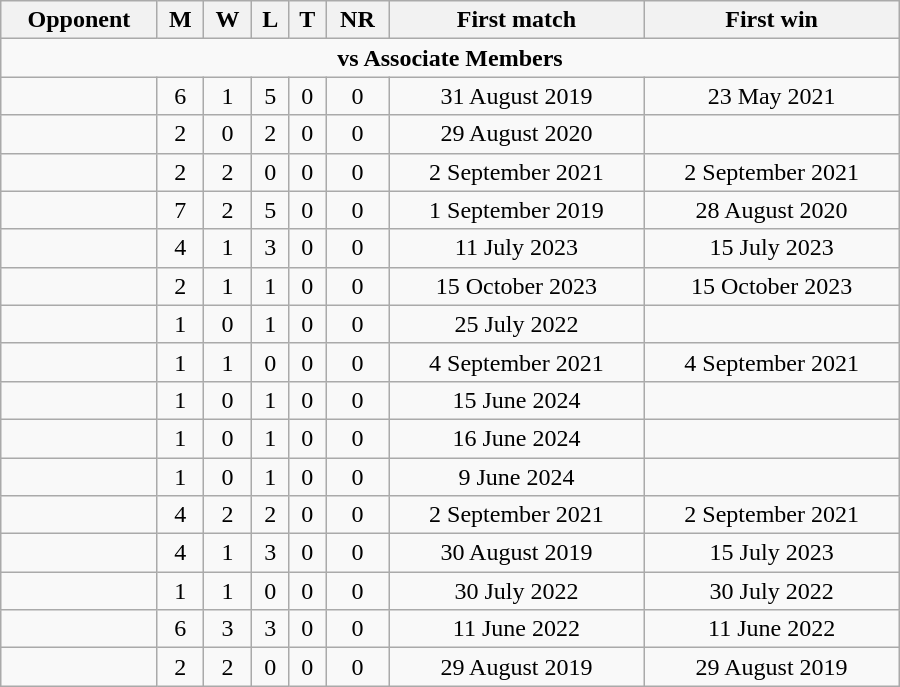<table class="wikitable" style="text-align: center; width: 600px;">
<tr>
<th>Opponent</th>
<th>M</th>
<th>W</th>
<th>L</th>
<th>T</th>
<th>NR</th>
<th>First match</th>
<th>First win</th>
</tr>
<tr>
<td colspan="8" style="text-align:center;"><strong>vs Associate Members</strong></td>
</tr>
<tr>
<td align=left></td>
<td>6</td>
<td>1</td>
<td>5</td>
<td>0</td>
<td>0</td>
<td>31 August 2019</td>
<td>23 May 2021</td>
</tr>
<tr>
<td align=left></td>
<td>2</td>
<td>0</td>
<td>2</td>
<td>0</td>
<td>0</td>
<td>29 August 2020</td>
<td></td>
</tr>
<tr>
<td align=left></td>
<td>2</td>
<td>2</td>
<td>0</td>
<td>0</td>
<td>0</td>
<td>2 September 2021</td>
<td>2 September 2021</td>
</tr>
<tr>
<td align=left></td>
<td>7</td>
<td>2</td>
<td>5</td>
<td>0</td>
<td>0</td>
<td>1 September 2019</td>
<td>28 August 2020</td>
</tr>
<tr>
<td align=left></td>
<td>4</td>
<td>1</td>
<td>3</td>
<td>0</td>
<td>0</td>
<td>11 July 2023</td>
<td>15 July 2023</td>
</tr>
<tr>
<td align=left></td>
<td>2</td>
<td>1</td>
<td>1</td>
<td>0</td>
<td>0</td>
<td>15 October 2023</td>
<td>15 October 2023</td>
</tr>
<tr>
<td align=left></td>
<td>1</td>
<td>0</td>
<td>1</td>
<td>0</td>
<td>0</td>
<td>25 July 2022</td>
<td></td>
</tr>
<tr>
<td align=left></td>
<td>1</td>
<td>1</td>
<td>0</td>
<td>0</td>
<td>0</td>
<td>4 September 2021</td>
<td>4 September 2021</td>
</tr>
<tr>
<td align=left></td>
<td>1</td>
<td>0</td>
<td>1</td>
<td>0</td>
<td>0</td>
<td>15 June 2024</td>
<td></td>
</tr>
<tr>
<td align=left></td>
<td>1</td>
<td>0</td>
<td>1</td>
<td>0</td>
<td>0</td>
<td>16 June 2024</td>
<td></td>
</tr>
<tr>
<td align=left></td>
<td>1</td>
<td>0</td>
<td>1</td>
<td>0</td>
<td>0</td>
<td>9 June 2024</td>
<td></td>
</tr>
<tr>
<td align=left></td>
<td>4</td>
<td>2</td>
<td>2</td>
<td>0</td>
<td>0</td>
<td>2 September 2021</td>
<td>2 September 2021</td>
</tr>
<tr>
<td align=left></td>
<td>4</td>
<td>1</td>
<td>3</td>
<td>0</td>
<td>0</td>
<td>30 August 2019</td>
<td>15 July 2023</td>
</tr>
<tr>
<td align=left></td>
<td>1</td>
<td>1</td>
<td>0</td>
<td>0</td>
<td>0</td>
<td>30 July 2022</td>
<td>30 July 2022</td>
</tr>
<tr>
<td align=left></td>
<td>6</td>
<td>3</td>
<td>3</td>
<td>0</td>
<td>0</td>
<td>11 June 2022</td>
<td>11 June 2022</td>
</tr>
<tr>
<td align=left></td>
<td>2</td>
<td>2</td>
<td>0</td>
<td>0</td>
<td>0</td>
<td>29 August 2019</td>
<td>29 August 2019</td>
</tr>
</table>
